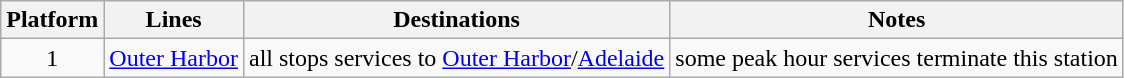<table class="wikitable" style="float: none; margin: 0.5em; ">
<tr>
<th>Platform</th>
<th>Lines</th>
<th>Destinations</th>
<th>Notes</th>
</tr>
<tr>
<td rowspan="1" style="text-align:center;">1</td>
<td style=background:#><a href='#'><span>Outer Harbor</span></a></td>
<td>all stops services to <a href='#'>Outer Harbor</a>/<a href='#'>Adelaide</a></td>
<td>some peak hour services terminate this station</td>
</tr>
</table>
